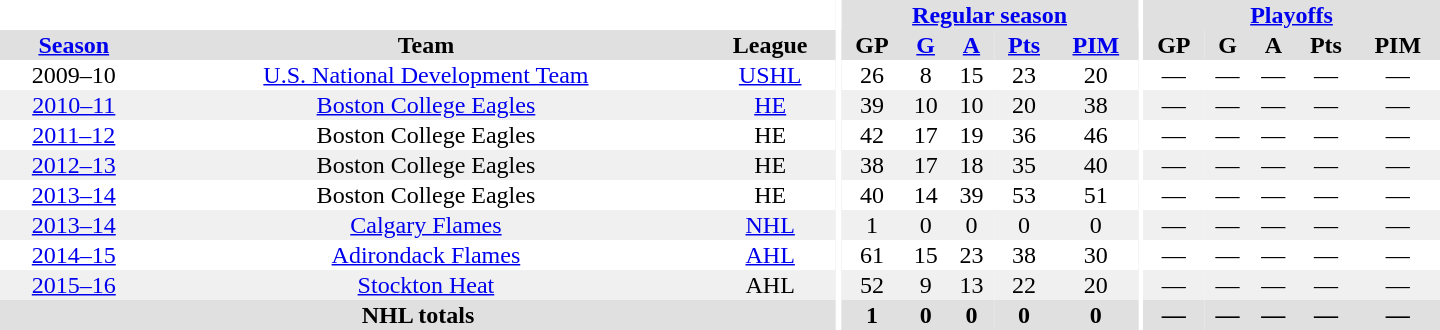<table border="0" cellpadding="1" cellspacing="0" style="text-align:center; width:60em">
<tr bgcolor="#e0e0e0">
<th colspan="3" bgcolor="#ffffff"></th>
<th rowspan="99" bgcolor="#ffffff"></th>
<th colspan="5"><a href='#'>Regular season</a></th>
<th rowspan="99" bgcolor="#ffffff"></th>
<th colspan="5"><a href='#'>Playoffs</a></th>
</tr>
<tr bgcolor="#e0e0e0">
<th><a href='#'>Season</a></th>
<th>Team</th>
<th>League</th>
<th>GP</th>
<th><a href='#'>G</a></th>
<th><a href='#'>A</a></th>
<th><a href='#'>Pts</a></th>
<th><a href='#'>PIM</a></th>
<th>GP</th>
<th>G</th>
<th>A</th>
<th>Pts</th>
<th>PIM</th>
</tr>
<tr>
<td>2009–10</td>
<td><a href='#'>U.S. National Development Team</a></td>
<td><a href='#'>USHL</a></td>
<td>26</td>
<td>8</td>
<td>15</td>
<td>23</td>
<td>20</td>
<td>—</td>
<td>—</td>
<td>—</td>
<td>—</td>
<td>—</td>
</tr>
<tr bgcolor="#f0f0f0">
<td><a href='#'>2010–11</a></td>
<td><a href='#'>Boston College Eagles</a></td>
<td><a href='#'>HE</a></td>
<td>39</td>
<td>10</td>
<td>10</td>
<td>20</td>
<td>38</td>
<td>—</td>
<td>—</td>
<td>—</td>
<td>—</td>
<td>—</td>
</tr>
<tr>
<td><a href='#'>2011–12</a></td>
<td>Boston College Eagles</td>
<td>HE</td>
<td>42</td>
<td>17</td>
<td>19</td>
<td>36</td>
<td>46</td>
<td>—</td>
<td>—</td>
<td>—</td>
<td>—</td>
<td>—</td>
</tr>
<tr bgcolor="#f0f0f0">
<td><a href='#'>2012–13</a></td>
<td>Boston College Eagles</td>
<td>HE</td>
<td>38</td>
<td>17</td>
<td>18</td>
<td>35</td>
<td>40</td>
<td>—</td>
<td>—</td>
<td>—</td>
<td>—</td>
<td>—</td>
</tr>
<tr>
<td><a href='#'>2013–14</a></td>
<td>Boston College Eagles</td>
<td>HE</td>
<td>40</td>
<td>14</td>
<td>39</td>
<td>53</td>
<td>51</td>
<td>—</td>
<td>—</td>
<td>—</td>
<td>—</td>
<td>—</td>
</tr>
<tr bgcolor="#f0f0f0">
<td><a href='#'>2013–14</a></td>
<td><a href='#'>Calgary Flames</a></td>
<td><a href='#'>NHL</a></td>
<td>1</td>
<td>0</td>
<td>0</td>
<td>0</td>
<td>0</td>
<td>—</td>
<td>—</td>
<td>—</td>
<td>—</td>
<td>—</td>
</tr>
<tr>
<td><a href='#'>2014–15</a></td>
<td><a href='#'>Adirondack Flames</a></td>
<td><a href='#'>AHL</a></td>
<td>61</td>
<td>15</td>
<td>23</td>
<td>38</td>
<td>30</td>
<td>—</td>
<td>—</td>
<td>—</td>
<td>—</td>
<td>—</td>
</tr>
<tr bgcolor="#f0f0f0">
<td><a href='#'>2015–16</a></td>
<td><a href='#'>Stockton Heat</a></td>
<td>AHL</td>
<td>52</td>
<td>9</td>
<td>13</td>
<td>22</td>
<td>20</td>
<td>—</td>
<td>—</td>
<td>—</td>
<td>—</td>
<td>—</td>
</tr>
<tr bgcolor="#e0e0e0">
<th colspan="3">NHL totals</th>
<th>1</th>
<th>0</th>
<th>0</th>
<th>0</th>
<th>0</th>
<th>—</th>
<th>—</th>
<th>—</th>
<th>—</th>
<th>—</th>
</tr>
</table>
